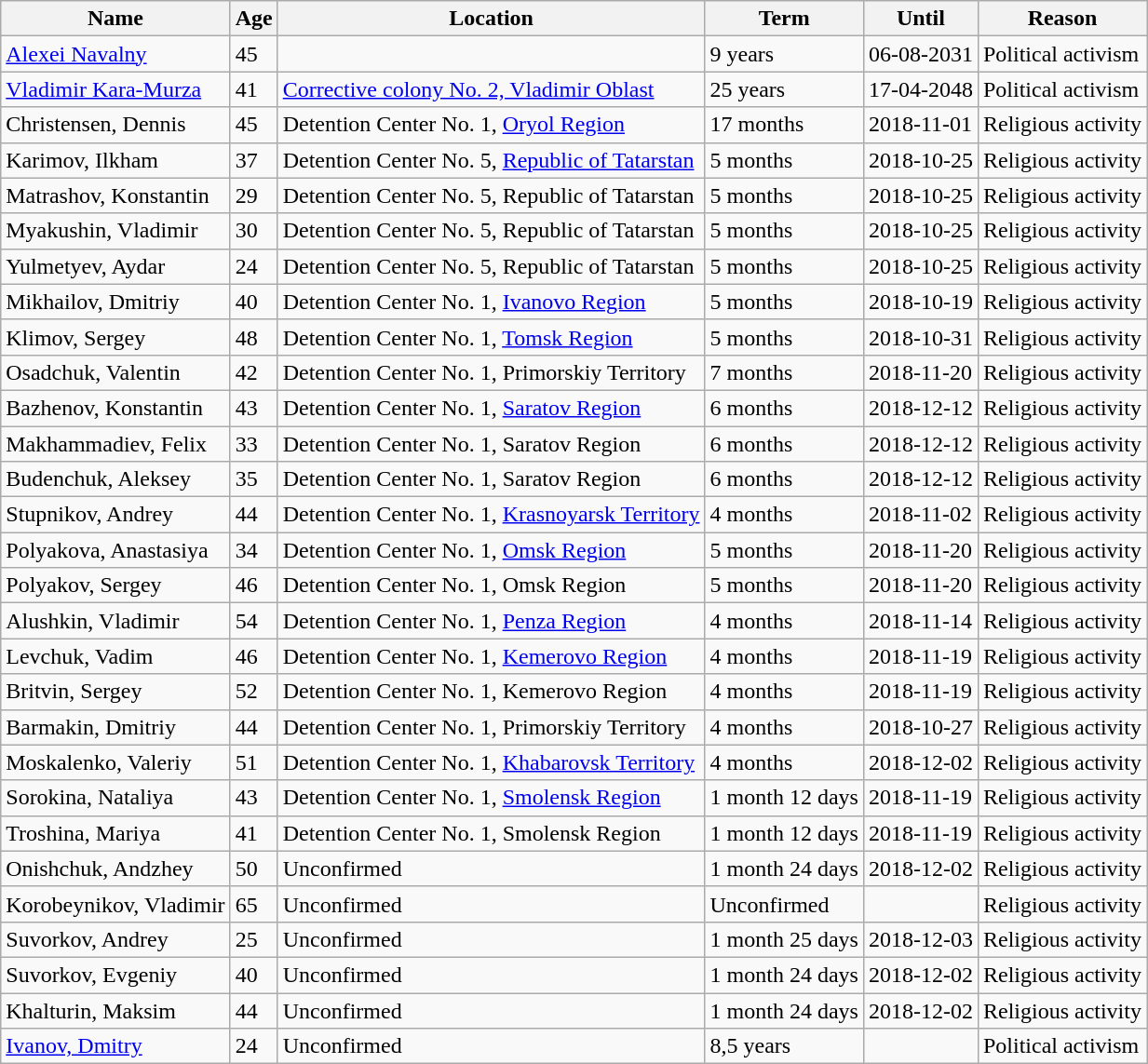<table class="wikitable sortable">
<tr>
<th>Name</th>
<th>Age</th>
<th>Location</th>
<th>Term</th>
<th>Until</th>
<th>Reason</th>
</tr>
<tr>
<td><a href='#'>Alexei Navalny</a></td>
<td>45</td>
<td></td>
<td>9 years</td>
<td>06-08-2031</td>
<td>Political activism</td>
</tr>
<tr>
<td><a href='#'>Vladimir Kara-Murza</a></td>
<td>41</td>
<td><a href='#'>Corrective colony No. 2, Vladimir Oblast</a></td>
<td>25 years</td>
<td>17-04-2048</td>
<td>Political activism</td>
</tr>
<tr>
<td>Christensen, Dennis</td>
<td>45</td>
<td>Detention Center No. 1, <a href='#'>Oryol Region</a></td>
<td>17 months</td>
<td>2018-11-01</td>
<td>Religious activity</td>
</tr>
<tr>
<td>Karimov, Ilkham</td>
<td>37</td>
<td>Detention Center No. 5, <a href='#'>Republic of Tatarstan</a></td>
<td>5 months</td>
<td>2018-10-25</td>
<td>Religious activity</td>
</tr>
<tr>
<td>Matrashov, Konstantin</td>
<td>29</td>
<td>Detention Center No. 5, Republic of Tatarstan</td>
<td>5 months</td>
<td>2018-10-25</td>
<td>Religious activity</td>
</tr>
<tr>
<td>Myakushin, Vladimir</td>
<td>30</td>
<td>Detention Center No. 5, Republic of Tatarstan</td>
<td>5 months</td>
<td>2018-10-25</td>
<td>Religious activity</td>
</tr>
<tr>
<td>Yulmetyev, Aydar</td>
<td>24</td>
<td>Detention Center No. 5, Republic of Tatarstan</td>
<td>5 months</td>
<td>2018-10-25</td>
<td>Religious activity</td>
</tr>
<tr>
<td>Mikhailov, Dmitriy</td>
<td>40</td>
<td>Detention Center No. 1, <a href='#'>Ivanovo Region</a></td>
<td>5 months</td>
<td>2018-10-19</td>
<td>Religious activity</td>
</tr>
<tr>
<td>Klimov, Sergey</td>
<td>48</td>
<td>Detention Center No. 1, <a href='#'>Tomsk Region</a></td>
<td>5 months</td>
<td>2018-10-31</td>
<td>Religious activity</td>
</tr>
<tr>
<td>Osadchuk, Valentin</td>
<td>42</td>
<td>Detention Center No. 1, Primorskiy Territory</td>
<td>7 months</td>
<td>2018-11-20</td>
<td>Religious activity</td>
</tr>
<tr>
<td>Bazhenov, Konstantin</td>
<td>43</td>
<td>Detention Center No. 1, <a href='#'>Saratov Region</a></td>
<td>6 months</td>
<td>2018-12-12</td>
<td>Religious activity</td>
</tr>
<tr>
<td>Makhammadiev, Felix</td>
<td>33</td>
<td>Detention Center No. 1, Saratov Region</td>
<td>6 months</td>
<td>2018-12-12</td>
<td>Religious activity</td>
</tr>
<tr>
<td>Budenchuk, Aleksey</td>
<td>35</td>
<td>Detention Center No. 1, Saratov Region</td>
<td>6 months</td>
<td>2018-12-12</td>
<td>Religious activity</td>
</tr>
<tr>
<td>Stupnikov, Andrey</td>
<td>44</td>
<td>Detention Center No. 1, <a href='#'>Krasnoyarsk Territory</a></td>
<td>4 months</td>
<td>2018-11-02</td>
<td>Religious activity</td>
</tr>
<tr>
<td>Polyakova, Anastasiya</td>
<td>34</td>
<td>Detention Center No. 1, <a href='#'>Omsk Region</a></td>
<td>5 months</td>
<td>2018-11-20</td>
<td>Religious activity</td>
</tr>
<tr>
<td>Polyakov, Sergey</td>
<td>46</td>
<td>Detention Center No. 1, Omsk Region</td>
<td>5 months</td>
<td>2018-11-20</td>
<td>Religious activity</td>
</tr>
<tr>
<td>Alushkin, Vladimir</td>
<td>54</td>
<td>Detention Center No. 1, <a href='#'>Penza Region</a></td>
<td>4 months</td>
<td>2018-11-14</td>
<td>Religious activity</td>
</tr>
<tr>
<td>Levchuk, Vadim</td>
<td>46</td>
<td>Detention Center No. 1, <a href='#'>Kemerovo Region</a></td>
<td>4 months</td>
<td>2018-11-19</td>
<td>Religious activity</td>
</tr>
<tr>
<td>Britvin, Sergey</td>
<td>52</td>
<td>Detention Center No. 1, Kemerovo Region</td>
<td>4 months</td>
<td>2018-11-19</td>
<td>Religious activity</td>
</tr>
<tr>
<td>Barmakin, Dmitriy</td>
<td>44</td>
<td>Detention Center No. 1, Primorskiy Territory</td>
<td>4 months</td>
<td>2018-10-27</td>
<td>Religious activity</td>
</tr>
<tr>
<td>Moskalenko, Valeriy</td>
<td>51</td>
<td>Detention Center No. 1, <a href='#'>Khabarovsk Territory</a></td>
<td>4 months</td>
<td>2018-12-02</td>
<td>Religious activity</td>
</tr>
<tr>
<td>Sorokina, Nataliya</td>
<td>43</td>
<td>Detention Center No. 1, <a href='#'>Smolensk Region</a></td>
<td>1 month 12 days</td>
<td>2018-11-19</td>
<td>Religious activity</td>
</tr>
<tr>
<td>Troshina, Mariya</td>
<td>41</td>
<td>Detention Center No. 1, Smolensk Region</td>
<td>1 month 12 days</td>
<td>2018-11-19</td>
<td>Religious activity</td>
</tr>
<tr>
<td>Onishchuk, Andzhey</td>
<td>50</td>
<td>Unconfirmed</td>
<td>1 month 24 days</td>
<td>2018-12-02</td>
<td>Religious activity</td>
</tr>
<tr>
<td>Korobeynikov, Vladimir</td>
<td>65</td>
<td>Unconfirmed</td>
<td>Unconfirmed</td>
<td></td>
<td>Religious activity</td>
</tr>
<tr>
<td>Suvorkov, Andrey</td>
<td>25</td>
<td>Unconfirmed</td>
<td>1 month 25 days</td>
<td>2018-12-03</td>
<td>Religious activity</td>
</tr>
<tr>
<td>Suvorkov, Evgeniy</td>
<td>40</td>
<td>Unconfirmed</td>
<td>1 month 24 days</td>
<td>2018-12-02</td>
<td>Religious activity</td>
</tr>
<tr>
<td>Khalturin, Maksim</td>
<td>44</td>
<td>Unconfirmed</td>
<td>1 month 24 days</td>
<td>2018-12-02</td>
<td>Religious activity</td>
</tr>
<tr>
<td><a href='#'>Ivanov, Dmitry</a></td>
<td>24</td>
<td>Unconfirmed</td>
<td>8,5 years</td>
<td></td>
<td>Political activism</td>
</tr>
</table>
